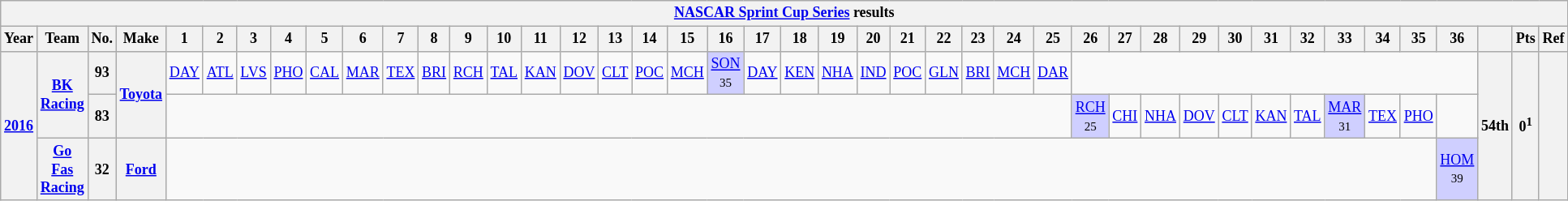<table class="wikitable" style="text-align:center; font-size:75%">
<tr>
<th colspan=43><a href='#'>NASCAR Sprint Cup Series</a> results</th>
</tr>
<tr>
<th>Year</th>
<th>Team</th>
<th>No.</th>
<th>Make</th>
<th>1</th>
<th>2</th>
<th>3</th>
<th>4</th>
<th>5</th>
<th>6</th>
<th>7</th>
<th>8</th>
<th>9</th>
<th>10</th>
<th>11</th>
<th>12</th>
<th>13</th>
<th>14</th>
<th>15</th>
<th>16</th>
<th>17</th>
<th>18</th>
<th>19</th>
<th>20</th>
<th>21</th>
<th>22</th>
<th>23</th>
<th>24</th>
<th>25</th>
<th>26</th>
<th>27</th>
<th>28</th>
<th>29</th>
<th>30</th>
<th>31</th>
<th>32</th>
<th>33</th>
<th>34</th>
<th>35</th>
<th>36</th>
<th></th>
<th>Pts</th>
<th>Ref</th>
</tr>
<tr>
<th rowspan=3><a href='#'>2016</a></th>
<th rowspan=2><a href='#'>BK Racing</a></th>
<th>93</th>
<th rowspan=2><a href='#'>Toyota</a></th>
<td><a href='#'>DAY</a></td>
<td><a href='#'>ATL</a></td>
<td><a href='#'>LVS</a></td>
<td><a href='#'>PHO</a></td>
<td><a href='#'>CAL</a></td>
<td><a href='#'>MAR</a></td>
<td><a href='#'>TEX</a></td>
<td><a href='#'>BRI</a></td>
<td><a href='#'>RCH</a></td>
<td><a href='#'>TAL</a></td>
<td><a href='#'>KAN</a></td>
<td><a href='#'>DOV</a></td>
<td><a href='#'>CLT</a></td>
<td><a href='#'>POC</a></td>
<td><a href='#'>MCH</a></td>
<td style="background:#CFCFFF;"><a href='#'>SON</a><br><small>35</small></td>
<td><a href='#'>DAY</a></td>
<td><a href='#'>KEN</a></td>
<td><a href='#'>NHA</a></td>
<td><a href='#'>IND</a></td>
<td><a href='#'>POC</a></td>
<td><a href='#'>GLN</a></td>
<td><a href='#'>BRI</a></td>
<td><a href='#'>MCH</a></td>
<td><a href='#'>DAR</a></td>
<td colspan=11></td>
<th rowspan=3>54th</th>
<th rowspan=3>0<sup>1</sup></th>
<th rowspan=3></th>
</tr>
<tr>
<th>83</th>
<td colspan=25></td>
<td style="background:#CFCFFF;"><a href='#'>RCH</a><br><small>25</small></td>
<td><a href='#'>CHI</a></td>
<td><a href='#'>NHA</a></td>
<td><a href='#'>DOV</a></td>
<td><a href='#'>CLT</a></td>
<td><a href='#'>KAN</a></td>
<td><a href='#'>TAL</a></td>
<td style="background:#CFCFFF;"><a href='#'>MAR</a><br><small>31</small></td>
<td><a href='#'>TEX</a></td>
<td><a href='#'>PHO</a></td>
<td></td>
</tr>
<tr>
<th><a href='#'>Go Fas Racing</a></th>
<th>32</th>
<th><a href='#'>Ford</a></th>
<td colspan=35></td>
<td style="background:#CFCFFF;"><a href='#'>HOM</a><br><small>39</small></td>
</tr>
</table>
